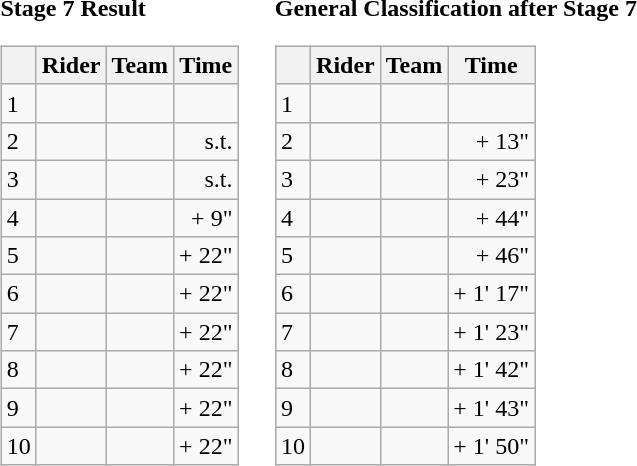<table>
<tr>
<td><strong>Stage 7 Result</strong><br><table class="wikitable">
<tr>
<th></th>
<th>Rider</th>
<th>Team</th>
<th>Time</th>
</tr>
<tr>
<td>1</td>
<td></td>
<td></td>
<td align="right"></td>
</tr>
<tr>
<td>2</td>
<td></td>
<td></td>
<td align="right">s.t.</td>
</tr>
<tr>
<td>3</td>
<td></td>
<td></td>
<td align="right">s.t.</td>
</tr>
<tr>
<td>4</td>
<td></td>
<td></td>
<td align="right">+ 9"</td>
</tr>
<tr>
<td>5</td>
<td></td>
<td></td>
<td align="right">+ 22"</td>
</tr>
<tr>
<td>6</td>
<td></td>
<td></td>
<td align="right">+ 22"</td>
</tr>
<tr>
<td>7</td>
<td></td>
<td></td>
<td align="right">+ 22"</td>
</tr>
<tr>
<td>8</td>
<td></td>
<td></td>
<td align="right">+ 22"</td>
</tr>
<tr>
<td>9</td>
<td> </td>
<td></td>
<td align="right">+ 22"</td>
</tr>
<tr>
<td>10</td>
<td></td>
<td></td>
<td align="right">+ 22"</td>
</tr>
</table>
</td>
<td></td>
<td><strong>General Classification after Stage 7</strong><br><table class="wikitable">
<tr>
<th></th>
<th>Rider</th>
<th>Team</th>
<th>Time</th>
</tr>
<tr>
<td>1</td>
<td> </td>
<td></td>
<td align="right"></td>
</tr>
<tr>
<td>2</td>
<td></td>
<td></td>
<td align="right">+ 13"</td>
</tr>
<tr>
<td>3</td>
<td></td>
<td></td>
<td align="right">+ 23"</td>
</tr>
<tr>
<td>4</td>
<td> </td>
<td></td>
<td align="right">+ 44"</td>
</tr>
<tr>
<td>5</td>
<td></td>
<td></td>
<td align="right">+ 46"</td>
</tr>
<tr>
<td>6</td>
<td></td>
<td></td>
<td align="right">+ 1' 17"</td>
</tr>
<tr>
<td>7</td>
<td></td>
<td></td>
<td align="right">+ 1' 23"</td>
</tr>
<tr>
<td>8</td>
<td></td>
<td></td>
<td align="right">+ 1' 42"</td>
</tr>
<tr>
<td>9</td>
<td></td>
<td></td>
<td align="right">+ 1' 43"</td>
</tr>
<tr>
<td>10</td>
<td></td>
<td></td>
<td align="right">+ 1' 50"</td>
</tr>
</table>
</td>
</tr>
</table>
